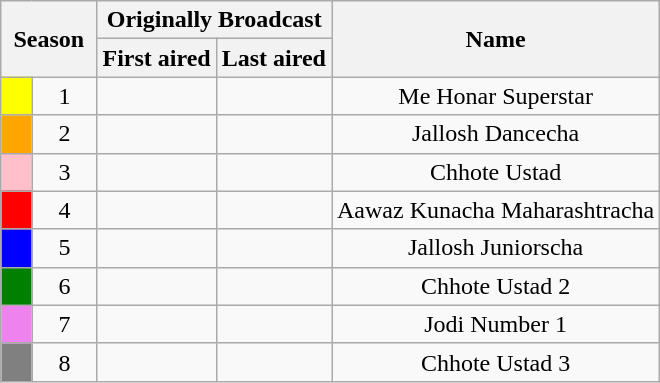<table class="wikitable" style="text-align:center">
<tr>
<th style="padding: 0 8px" colspan="2" rowspan="2">Season</th>
<th colspan="2">Originally Broadcast</th>
<th style="padding: 0 8px" rowspan="2">Name</th>
</tr>
<tr>
<th style="padding: 1 8px">First aired</th>
<th style="padding: 1 8px">Last aired</th>
</tr>
<tr>
<td style="background:Yellow"></td>
<td align="center">1</td>
<td align="center"></td>
<td align="center"></td>
<td align="center">Me Honar Superstar</td>
</tr>
<tr>
<td style="background:Orange"></td>
<td align="center">2</td>
<td align="center"></td>
<td align="center"></td>
<td align="center">Jallosh Dancecha</td>
</tr>
<tr>
<td style="background:Pink"></td>
<td align="center">3</td>
<td align="center"></td>
<td align="center"></td>
<td align="center">Chhote Ustad</td>
</tr>
<tr>
<td style="background:Red"></td>
<td align="center">4</td>
<td align="center"></td>
<td align="center"></td>
<td align="center">Aawaz Kunacha Maharashtracha</td>
</tr>
<tr>
<td style="background:Blue"></td>
<td align="center">5</td>
<td align="center"></td>
<td align="center"></td>
<td align="center">Jallosh Juniorscha</td>
</tr>
<tr>
<td style="background:Green"></td>
<td align="center">6</td>
<td align="center"></td>
<td align="center"></td>
<td align="center">Chhote Ustad 2</td>
</tr>
<tr>
<td style="background:Violet"></td>
<td align="center">7</td>
<td align="center"></td>
<td align="center"></td>
<td align="center">Jodi Number 1</td>
</tr>
<tr>
<td style="background:Grey"></td>
<td align="center">8</td>
<td align="center"></td>
<td align="center"></td>
<td align="center">Chhote Ustad 3</td>
</tr>
</table>
